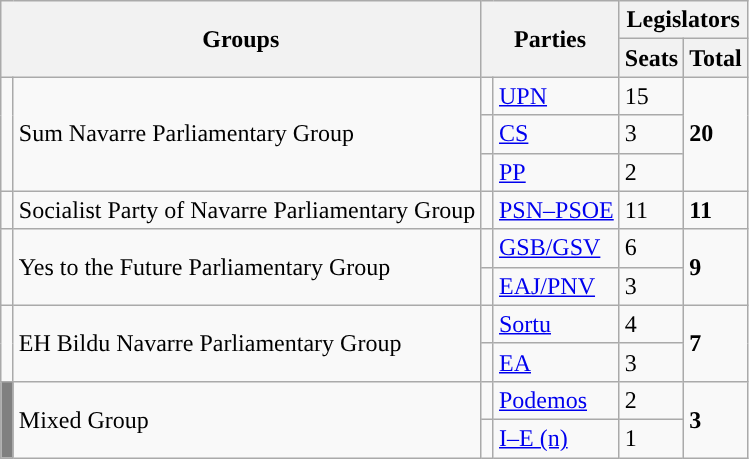<table class="wikitable" style="text-align:left;">
<tr>
<th rowspan="2" colspan="2">Groups</th>
<th rowspan="2" colspan="2">Parties</th>
<th colspan="2">Legislators</th>
</tr>
<tr>
<th>Seats</th>
<th>Total</th>
</tr>
<tr>
<td rowspan="3" width="1"></td>
<td rowspan="3">Sum Navarre Parliamentary Group</td>
<td width="1" style="color:inherit;background:"></td>
<td><a href='#'>UPN</a></td>
<td>15</td>
<td rowspan="3"><strong>20</strong></td>
</tr>
<tr>
<td style="color:inherit;background:"></td>
<td><a href='#'>CS</a></td>
<td>3</td>
</tr>
<tr>
<td style="color:inherit;background:"></td>
<td><a href='#'>PP</a></td>
<td>2</td>
</tr>
<tr>
<td style="color:inherit;background:"></td>
<td>Socialist Party of Navarre Parliamentary Group</td>
<td style="color:inherit;background:"></td>
<td><a href='#'>PSN–PSOE</a></td>
<td>11</td>
<td><strong>11</strong></td>
</tr>
<tr>
<td rowspan="2" style="color:inherit;background:"></td>
<td rowspan="2">Yes to the Future Parliamentary Group</td>
<td style="color:inherit;background:"></td>
<td><a href='#'>GSB/GSV</a></td>
<td>6</td>
<td rowspan="2"><strong>9</strong></td>
</tr>
<tr>
<td style="color:inherit;background:"></td>
<td><a href='#'>EAJ/PNV</a></td>
<td>3</td>
</tr>
<tr>
<td rowspan="2" style="color:inherit;background:"></td>
<td rowspan="2">EH Bildu Navarre Parliamentary Group</td>
<td style="color:inherit;background:"></td>
<td><a href='#'>Sortu</a></td>
<td>4</td>
<td rowspan="2"><strong>7</strong></td>
</tr>
<tr>
<td style="color:inherit;background:"></td>
<td><a href='#'>EA</a></td>
<td>3</td>
</tr>
<tr>
<td rowspan="2" bgcolor="gray"></td>
<td rowspan="2">Mixed Group</td>
<td style="color:inherit;background:"></td>
<td><a href='#'>Podemos</a></td>
<td>2</td>
<td rowspan="2"><strong>3</strong></td>
</tr>
<tr>
<td style="color:inherit;background:"></td>
<td><a href='#'>I–E (n)</a></td>
<td>1</td>
</tr>
</table>
